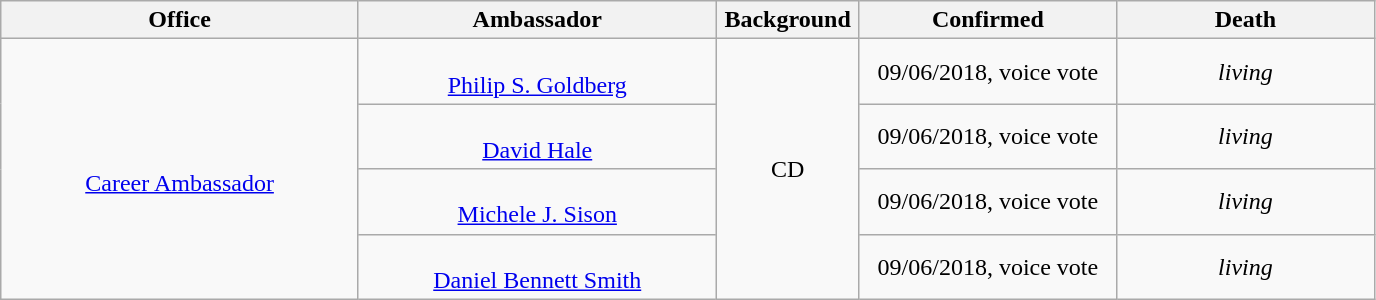<table class="wikitable sortable" style="text-align:center">
<tr>
<th style="width:25%;">Office</th>
<th style="width:25%;">Ambassador</th>
<th style="width:10%;">Background</th>
<th style="width:18%;">Confirmed</th>
<th style="width:18%;">Death</th>
</tr>
<tr>
<td rowspan=4><br><a href='#'>Career Ambassador</a></td>
<td><br><a href='#'>Philip S. Goldberg</a></td>
<td rowspan="4">CD</td>
<td>09/06/2018, voice vote</td>
<td><em>living</em></td>
</tr>
<tr>
<td><br><a href='#'>David Hale</a></td>
<td>09/06/2018, voice vote</td>
<td><em>living</em></td>
</tr>
<tr>
<td><br><a href='#'>Michele J. Sison</a></td>
<td>09/06/2018, voice vote</td>
<td><em>living</em></td>
</tr>
<tr>
<td><br><a href='#'>Daniel Bennett Smith</a></td>
<td>09/06/2018, voice vote</td>
<td><em>living</em></td>
</tr>
</table>
